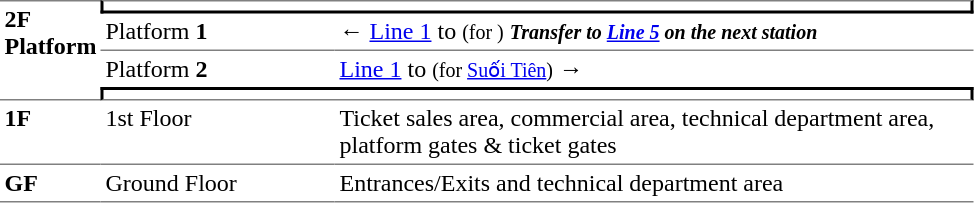<table border=0 cellspacing=0 cellpadding=3>
<tr>
<td style="border-bottom:solid 1px gray;vertical-align:top;border-top:solid 1px gray;" rowspan=4;><strong>2F<br>Platform</strong></td>
<td style="border-top:solid 1px gray;border-right:solid 2px black;border-left:solid 2px black;border-bottom:solid 2px black;text-align:center;" colspan=2></td>
</tr>
<tr>
<td style="border-bottom:solid 1px gray;" width=150>Platform <span><strong>1</strong></span></td>
<td style="border-bottom:solid 1px gray;" width=390>←  <a href='#'>Line 1</a> to  <small>(for )</small> <small><strong><em>Transfer to <em></em> <a href='#'>Line 5</a> on the next station</em></strong></small></td>
</tr>
<tr>
<td>Platform <span><strong>2</strong></span></td>
<td>  <a href='#'>Line 1</a> to  <small>(for <a href='#'>Suối Tiên</a>)</small> →</td>
</tr>
<tr>
<td style="border-top:solid 2px black;border-right:solid 2px black;border-left:solid 2px black;border-bottom:solid 1px gray;text-align:center;" colspan=2></td>
</tr>
<tr>
<td style="vertical-align:top"><strong>1F</strong></td>
<td style="vertical-align:top">1st Floor</td>
<td style="vertical-align:top">Ticket sales area, commercial area, technical department area, platform gates & ticket gates</td>
</tr>
<tr>
<td style="border-bottom:solid 1px gray;border-top:solid 1px gray; vertical-align:top" width=50><strong>GF</strong></td>
<td style="border-top:solid 1px gray;border-bottom:solid 1px gray; vertical-align:top" width=100>Ground Floor</td>
<td style="border-top:solid 1px gray;border-bottom:solid 1px gray; vertical-align:top" width=420>Entrances/Exits and technical department area</td>
</tr>
</table>
